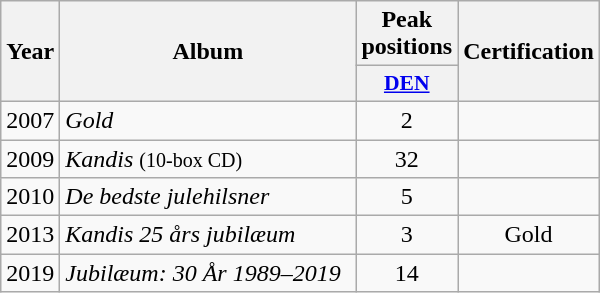<table class="wikitable">
<tr>
<th align="center" rowspan="2" width="10">Year</th>
<th align="center" rowspan="2" width="190">Album</th>
<th align="center" colspan="1" width="20">Peak positions</th>
<th align="center" rowspan="2" width="70">Certification</th>
</tr>
<tr>
<th scope="col" style="width:3em;font-size:90%;"><a href='#'>DEN</a><br></th>
</tr>
<tr>
<td style="text-align:center;">2007</td>
<td><em>Gold</em></td>
<td style="text-align:center;">2</td>
<td style="text-align:center;"></td>
</tr>
<tr>
<td style="text-align:center;">2009</td>
<td><em>Kandis</em> <small>(10-box CD)</small></td>
<td style="text-align:center;">32</td>
<td style="text-align:center;"></td>
</tr>
<tr>
<td style="text-align:center;">2010</td>
<td><em>De bedste julehilsner</em></td>
<td style="text-align:center;">5</td>
<td style="text-align:center;"></td>
</tr>
<tr>
<td style="text-align:center;">2013</td>
<td><em>Kandis 25 års jubilæum</em></td>
<td style="text-align:center;">3</td>
<td style="text-align:center;">Gold</td>
</tr>
<tr>
<td style="text-align:center;">2019</td>
<td><em>Jubilæum: 30 År 1989–2019</em></td>
<td style="text-align:center;">14<br></td>
<td style="text-align:center;"></td>
</tr>
</table>
